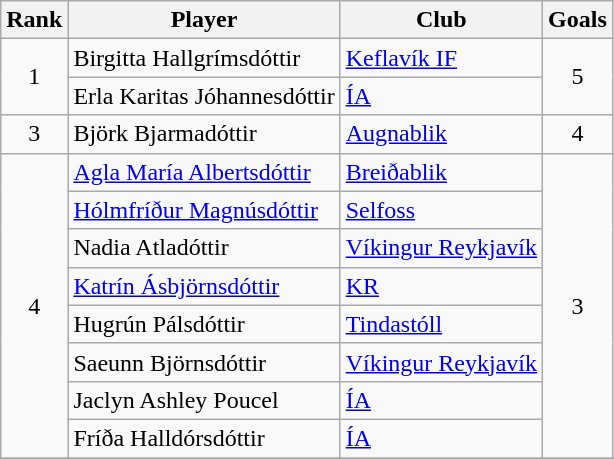<table class="wikitable sortable" style="text-align:center">
<tr>
<th>Rank</th>
<th>Player</th>
<th>Club</th>
<th>Goals</th>
</tr>
<tr>
<td rowspan="2">1</td>
<td align="left"> Birgitta Hallgrímsdóttir</td>
<td align="left"><a href='#'>Keflavík IF</a></td>
<td rowspan=2>5</td>
</tr>
<tr>
<td align="left"> Erla Karitas Jóhannesdóttir</td>
<td align="left"><a href='#'>ÍA</a></td>
</tr>
<tr>
<td>3</td>
<td align="left"> Björk Bjarmadóttir</td>
<td align="left"><a href='#'>Augnablik</a></td>
<td>4</td>
</tr>
<tr>
<td rowspan="8">4</td>
<td align="left"> <a href='#'>Agla María Albertsdóttir</a></td>
<td align="left"><a href='#'>Breiðablik</a></td>
<td rowspan=8>3</td>
</tr>
<tr>
<td align="left"> <a href='#'>Hólmfríður Magnúsdóttir</a></td>
<td align="left"><a href='#'>Selfoss</a></td>
</tr>
<tr>
<td align="left"> Nadia Atladóttir</td>
<td align="left"><a href='#'>Víkingur Reykjavík</a></td>
</tr>
<tr>
<td align="left"> <a href='#'>Katrín Ásbjörnsdóttir</a></td>
<td align="left"><a href='#'>KR</a></td>
</tr>
<tr>
<td align="left"> Hugrún Pálsdóttir</td>
<td align="left"><a href='#'>Tindastóll</a></td>
</tr>
<tr>
<td align="left"> Saeunn Björnsdóttir</td>
<td align="left"><a href='#'>Víkingur Reykjavík</a></td>
</tr>
<tr>
<td align="left"> Jaclyn Ashley Poucel</td>
<td align="left"><a href='#'>ÍA</a></td>
</tr>
<tr>
<td align="left"> Fríða Halldórsdóttir</td>
<td align="left"><a href='#'>ÍA</a></td>
</tr>
<tr>
</tr>
</table>
